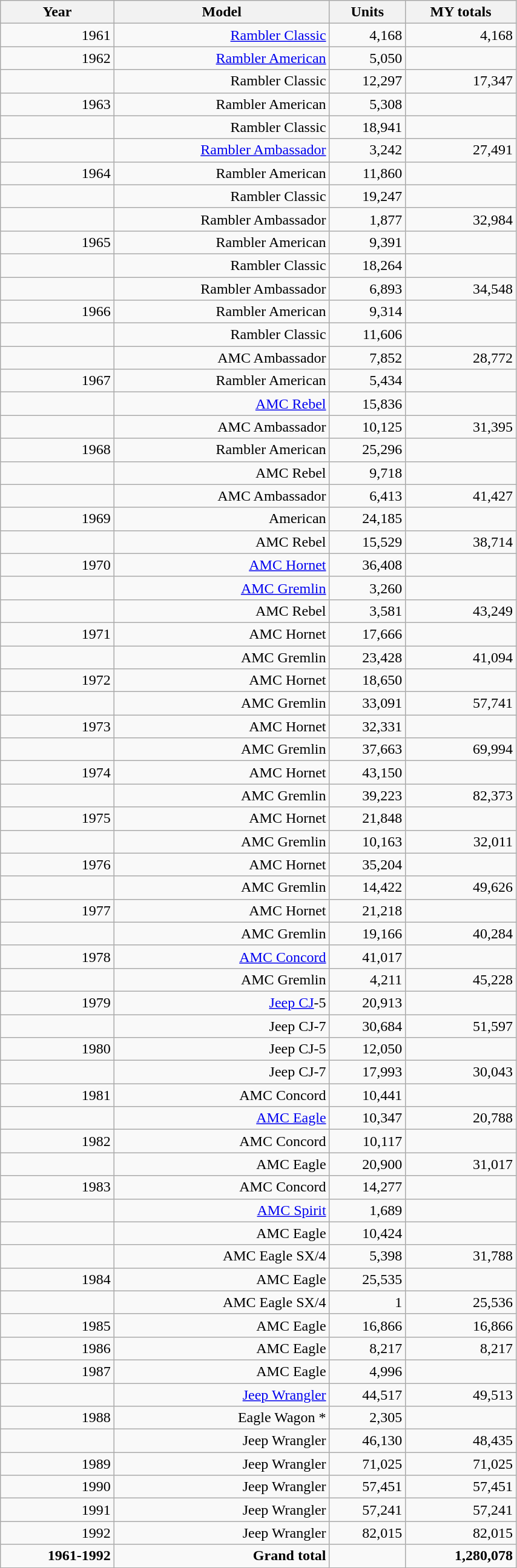<table class="wikitable" style="text-align:right; width:45%;">
<tr>
<th>Year</th>
<th>Model</th>
<th>Units</th>
<th>MY totals</th>
</tr>
<tr>
<td>1961</td>
<td><a href='#'>Rambler Classic</a></td>
<td>4,168</td>
<td>4,168</td>
</tr>
<tr>
<td>1962</td>
<td><a href='#'>Rambler American</a></td>
<td>5,050</td>
<td></td>
</tr>
<tr>
<td></td>
<td>Rambler Classic</td>
<td>12,297</td>
<td>17,347</td>
</tr>
<tr>
<td>1963</td>
<td>Rambler American</td>
<td>5,308</td>
<td></td>
</tr>
<tr>
<td></td>
<td>Rambler Classic</td>
<td>18,941</td>
<td></td>
</tr>
<tr>
<td></td>
<td><a href='#'>Rambler Ambassador</a></td>
<td>3,242</td>
<td>27,491</td>
</tr>
<tr>
<td>1964</td>
<td>Rambler American</td>
<td>11,860</td>
<td></td>
</tr>
<tr>
<td></td>
<td>Rambler Classic</td>
<td>19,247</td>
<td></td>
</tr>
<tr>
<td></td>
<td>Rambler Ambassador</td>
<td>1,877</td>
<td>32,984</td>
</tr>
<tr>
<td>1965</td>
<td>Rambler American</td>
<td>9,391</td>
<td></td>
</tr>
<tr>
<td></td>
<td>Rambler Classic</td>
<td>18,264</td>
<td></td>
</tr>
<tr>
<td></td>
<td>Rambler Ambassador</td>
<td>6,893</td>
<td>34,548</td>
</tr>
<tr>
<td>1966</td>
<td>Rambler American</td>
<td>9,314</td>
<td></td>
</tr>
<tr>
<td></td>
<td>Rambler Classic</td>
<td>11,606</td>
<td></td>
</tr>
<tr>
<td></td>
<td>AMC Ambassador</td>
<td>7,852</td>
<td>28,772</td>
</tr>
<tr>
<td>1967</td>
<td>Rambler American</td>
<td>5,434</td>
<td></td>
</tr>
<tr>
<td></td>
<td><a href='#'>AMC Rebel</a></td>
<td>15,836</td>
<td></td>
</tr>
<tr>
<td></td>
<td>AMC Ambassador</td>
<td>10,125</td>
<td>31,395</td>
</tr>
<tr>
<td>1968</td>
<td>Rambler American</td>
<td>25,296</td>
<td></td>
</tr>
<tr>
<td></td>
<td>AMC Rebel</td>
<td>9,718</td>
<td></td>
</tr>
<tr>
<td></td>
<td>AMC Ambassador</td>
<td>6,413</td>
<td>41,427</td>
</tr>
<tr>
<td>1969</td>
<td>American</td>
<td>24,185</td>
<td></td>
</tr>
<tr>
<td></td>
<td>AMC Rebel</td>
<td>15,529</td>
<td>38,714</td>
</tr>
<tr>
<td>1970</td>
<td><a href='#'>AMC Hornet</a></td>
<td>36,408</td>
<td></td>
</tr>
<tr>
<td></td>
<td><a href='#'>AMC Gremlin</a></td>
<td>3,260</td>
<td></td>
</tr>
<tr>
<td></td>
<td>AMC Rebel</td>
<td>3,581</td>
<td>43,249</td>
</tr>
<tr>
<td>1971</td>
<td>AMC Hornet</td>
<td>17,666</td>
<td></td>
</tr>
<tr>
<td></td>
<td>AMC Gremlin</td>
<td>23,428</td>
<td>41,094</td>
</tr>
<tr>
<td>1972</td>
<td>AMC Hornet</td>
<td>18,650</td>
<td></td>
</tr>
<tr>
<td></td>
<td>AMC Gremlin</td>
<td>33,091</td>
<td>57,741</td>
</tr>
<tr>
<td>1973</td>
<td>AMC Hornet</td>
<td>32,331</td>
<td></td>
</tr>
<tr>
<td></td>
<td>AMC Gremlin</td>
<td>37,663</td>
<td>69,994</td>
</tr>
<tr>
<td>1974</td>
<td>AMC Hornet</td>
<td>43,150</td>
<td></td>
</tr>
<tr>
<td></td>
<td>AMC Gremlin</td>
<td>39,223</td>
<td>82,373</td>
</tr>
<tr>
<td>1975</td>
<td>AMC Hornet</td>
<td>21,848</td>
<td></td>
</tr>
<tr>
<td></td>
<td>AMC Gremlin</td>
<td>10,163</td>
<td>32,011</td>
</tr>
<tr>
<td>1976</td>
<td>AMC Hornet</td>
<td>35,204</td>
<td></td>
</tr>
<tr>
<td></td>
<td>AMC Gremlin</td>
<td>14,422</td>
<td>49,626</td>
</tr>
<tr>
<td>1977</td>
<td>AMC Hornet</td>
<td>21,218</td>
<td></td>
</tr>
<tr>
<td></td>
<td>AMC Gremlin</td>
<td>19,166</td>
<td>40,284</td>
</tr>
<tr>
<td>1978</td>
<td><a href='#'>AMC Concord</a></td>
<td>41,017</td>
<td></td>
</tr>
<tr>
<td></td>
<td>AMC Gremlin</td>
<td>4,211</td>
<td>45,228</td>
</tr>
<tr>
<td>1979</td>
<td><a href='#'>Jeep CJ</a>-5</td>
<td>20,913</td>
<td></td>
</tr>
<tr>
<td></td>
<td>Jeep CJ-7</td>
<td>30,684</td>
<td>51,597</td>
</tr>
<tr>
<td>1980</td>
<td>Jeep CJ-5</td>
<td>12,050</td>
<td></td>
</tr>
<tr>
<td></td>
<td>Jeep CJ-7</td>
<td>17,993</td>
<td>30,043</td>
</tr>
<tr>
<td>1981</td>
<td>AMC Concord</td>
<td>10,441</td>
<td></td>
</tr>
<tr>
<td></td>
<td><a href='#'>AMC Eagle</a></td>
<td>10,347</td>
<td>20,788</td>
</tr>
<tr>
<td>1982</td>
<td>AMC Concord</td>
<td>10,117</td>
<td></td>
</tr>
<tr>
<td></td>
<td>AMC Eagle</td>
<td>20,900</td>
<td>31,017</td>
</tr>
<tr>
<td>1983</td>
<td>AMC Concord</td>
<td>14,277</td>
<td></td>
</tr>
<tr>
<td></td>
<td><a href='#'>AMC Spirit</a></td>
<td>1,689</td>
<td></td>
</tr>
<tr>
<td></td>
<td>AMC Eagle</td>
<td>10,424</td>
<td></td>
</tr>
<tr>
<td></td>
<td>AMC Eagle SX/4</td>
<td>5,398</td>
<td>31,788</td>
</tr>
<tr>
<td>1984</td>
<td>AMC Eagle</td>
<td>25,535</td>
<td></td>
</tr>
<tr>
<td></td>
<td>AMC Eagle SX/4</td>
<td>1</td>
<td>25,536</td>
</tr>
<tr>
<td>1985</td>
<td>AMC Eagle</td>
<td>16,866</td>
<td>16,866</td>
</tr>
<tr>
<td>1986</td>
<td>AMC Eagle</td>
<td>8,217</td>
<td>8,217</td>
</tr>
<tr>
<td>1987</td>
<td>AMC Eagle</td>
<td>4,996</td>
<td></td>
</tr>
<tr>
<td></td>
<td><a href='#'>Jeep Wrangler</a></td>
<td>44,517</td>
<td>49,513</td>
</tr>
<tr>
<td>1988</td>
<td>Eagle Wagon *</td>
<td>2,305</td>
<td></td>
</tr>
<tr>
<td></td>
<td>Jeep Wrangler</td>
<td>46,130</td>
<td>48,435</td>
</tr>
<tr>
<td>1989</td>
<td>Jeep Wrangler</td>
<td>71,025</td>
<td>71,025</td>
</tr>
<tr>
<td>1990</td>
<td>Jeep Wrangler</td>
<td>57,451</td>
<td>57,451</td>
</tr>
<tr>
<td>1991</td>
<td>Jeep Wrangler</td>
<td>57,241</td>
<td>57,241</td>
</tr>
<tr>
<td>1992</td>
<td>Jeep Wrangler</td>
<td>82,015</td>
<td>82,015</td>
</tr>
<tr>
<td><strong>1961-1992</strong></td>
<td><strong>Grand total</strong></td>
<td></td>
<td><strong>1,280,078</strong></td>
</tr>
</table>
